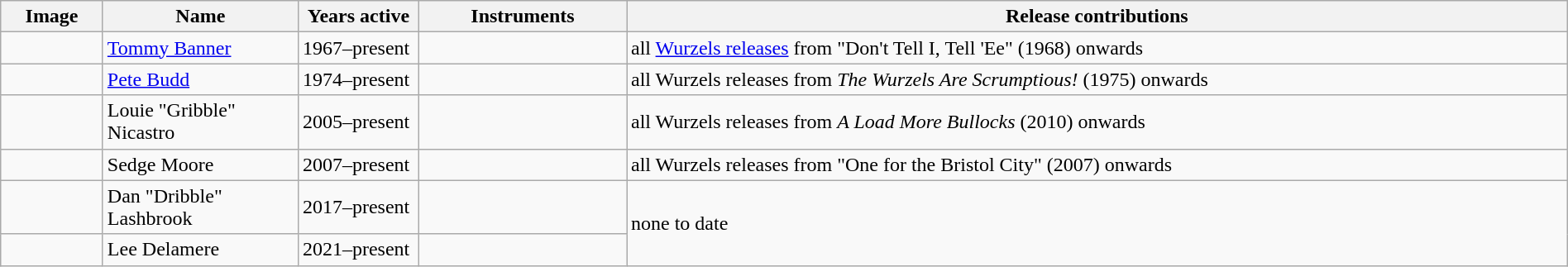<table class="wikitable" border="1" width=100%>
<tr>
<th width="75">Image</th>
<th width="150">Name</th>
<th width="90">Years active</th>
<th width="160">Instruments</th>
<th>Release contributions</th>
</tr>
<tr>
<td></td>
<td><a href='#'>Tommy Banner</a></td>
<td>1967–present</td>
<td></td>
<td>all <a href='#'>Wurzels releases</a> from "Don't Tell I, Tell 'Ee" (1968) onwards</td>
</tr>
<tr>
<td></td>
<td><a href='#'>Pete Budd</a></td>
<td>1974–present </td>
<td></td>
<td>all Wurzels releases from <em>The Wurzels Are Scrumptious!</em> (1975) onwards</td>
</tr>
<tr>
<td></td>
<td>Louie "Gribble" Nicastro</td>
<td>2005–present </td>
<td></td>
<td>all Wurzels releases from <em>A Load More Bullocks</em> (2010) onwards</td>
</tr>
<tr>
<td></td>
<td>Sedge Moore</td>
<td>2007–present</td>
<td></td>
<td>all Wurzels releases from "One for the Bristol City" (2007) onwards</td>
</tr>
<tr>
<td></td>
<td>Dan "Dribble" Lashbrook</td>
<td>2017–present </td>
<td></td>
<td rowspan="2">none to date</td>
</tr>
<tr>
<td></td>
<td>Lee Delamere</td>
<td>2021–present</td>
<td></td>
</tr>
</table>
